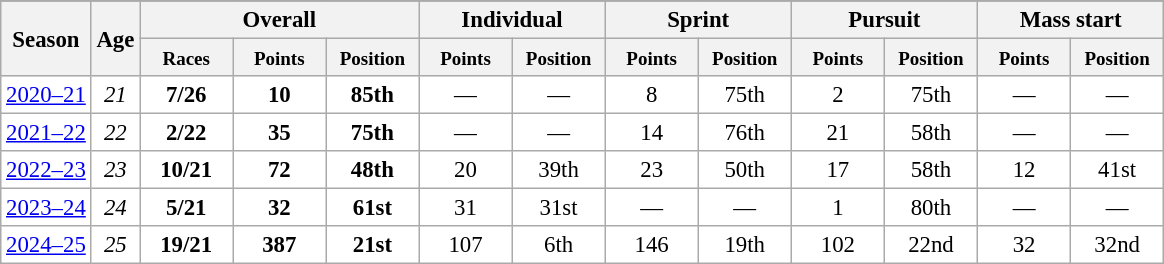<table class="wikitable" style="font-size:95%; text-align:center; border:grey solid 1px; border-collapse:collapse; background:#ffffff;">
<tr class="hintergrundfarbe5">
</tr>
<tr style="background:#efefef;">
<th colspan="1" rowspan="2" color:white; width:115px;">Season</th>
<th colspan="1" rowspan="2" color:white; width:115px;">Age</th>
<th colspan="3" color:white; width:115px;">Overall</th>
<th colspan="2" color:white; width:115px;">Individual</th>
<th colspan="2" color:white; width:115px;">Sprint</th>
<th colspan="2" color:white; width:115px;">Pursuit</th>
<th colspan="2" color:white; width:115px;">Mass start</th>
</tr>
<tr>
<th style="width:55px;"><small>Races</small></th>
<th style="width:55px;"><small>Points</small></th>
<th style="width:55px;"><small>Position</small></th>
<th style="width:55px;"><small>Points</small></th>
<th style="width:55px;"><small>Position</small></th>
<th style="width:55px;"><small>Points</small></th>
<th style="width:55px;"><small>Position</small></th>
<th style="width:55px;"><small>Points</small></th>
<th style="width:55px;"><small>Position</small></th>
<th style="width:55px;"><small>Points</small></th>
<th style="width:55px;"><small>Position</small></th>
</tr>
<tr>
<td><a href='#'>2020–21</a></td>
<td><em>21</em></td>
<td><strong>7/26</strong></td>
<td><strong>10</strong></td>
<td><strong>85th</strong></td>
<td>—</td>
<td>—</td>
<td>8</td>
<td>75th</td>
<td>2</td>
<td>75th</td>
<td>—</td>
<td>—</td>
</tr>
<tr>
<td><a href='#'>2021–22</a></td>
<td><em>22</em></td>
<td><strong>2/22</strong></td>
<td><strong>35</strong></td>
<td><strong>75th</strong></td>
<td>—</td>
<td>—</td>
<td>14</td>
<td>76th</td>
<td>21</td>
<td>58th</td>
<td>—</td>
<td>—</td>
</tr>
<tr>
<td><a href='#'>2022–23</a></td>
<td><em>23</em></td>
<td><strong>10/21</strong></td>
<td><strong>72</strong></td>
<td><strong>48th</strong></td>
<td>20</td>
<td>39th</td>
<td>23</td>
<td>50th</td>
<td>17</td>
<td>58th</td>
<td>12</td>
<td>41st</td>
</tr>
<tr>
<td><a href='#'>2023–24</a></td>
<td><em>24</em></td>
<td><strong>5/21</strong></td>
<td><strong>32</strong></td>
<td><strong>61st</strong></td>
<td>31</td>
<td>31st</td>
<td>—</td>
<td>—</td>
<td>1</td>
<td>80th</td>
<td>—</td>
<td>—</td>
</tr>
<tr>
<td><a href='#'>2024–25</a></td>
<td><em>25</em></td>
<td><strong>19/21</strong></td>
<td><strong>387</strong></td>
<td><strong>21st</strong></td>
<td>107</td>
<td>6th</td>
<td>146</td>
<td>19th</td>
<td>102</td>
<td>22nd</td>
<td>32</td>
<td>32nd</td>
</tr>
</table>
